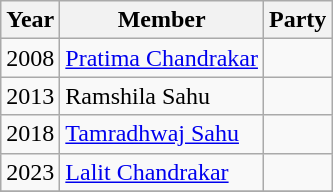<table class="wikitable sortable">
<tr>
<th>Year</th>
<th>Member</th>
<th colspan="2">Party</th>
</tr>
<tr>
<td>2008</td>
<td><a href='#'>Pratima Chandrakar</a></td>
<td></td>
</tr>
<tr>
<td>2013</td>
<td>Ramshila Sahu</td>
<td></td>
</tr>
<tr>
<td>2018</td>
<td><a href='#'>Tamradhwaj Sahu</a></td>
<td></td>
</tr>
<tr>
<td>2023</td>
<td><a href='#'>Lalit Chandrakar</a></td>
<td></td>
</tr>
<tr>
</tr>
</table>
